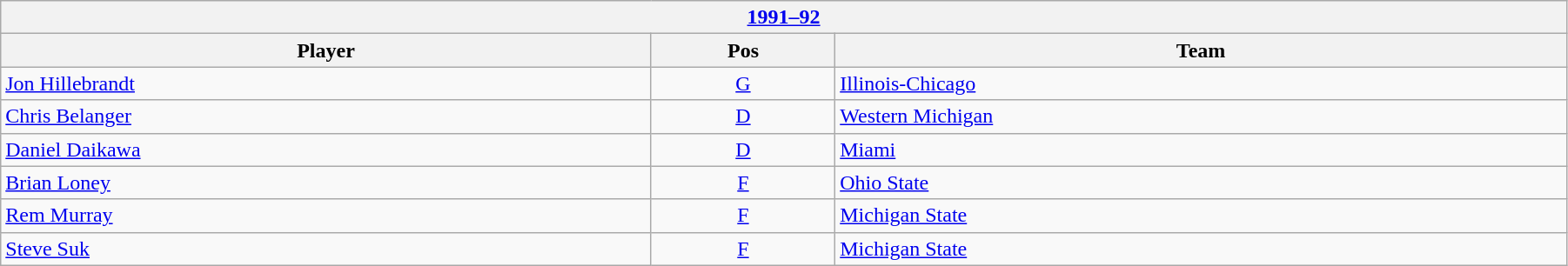<table class="wikitable" width=95%>
<tr>
<th colspan=3><a href='#'>1991–92</a></th>
</tr>
<tr>
<th>Player</th>
<th>Pos</th>
<th>Team</th>
</tr>
<tr>
<td><a href='#'>Jon Hillebrandt</a></td>
<td style="text-align:center;"><a href='#'>G</a></td>
<td><a href='#'>Illinois-Chicago</a></td>
</tr>
<tr>
<td><a href='#'>Chris Belanger</a></td>
<td style="text-align:center;"><a href='#'>D</a></td>
<td><a href='#'>Western Michigan</a></td>
</tr>
<tr>
<td><a href='#'>Daniel Daikawa</a></td>
<td style="text-align:center;"><a href='#'>D</a></td>
<td><a href='#'>Miami</a></td>
</tr>
<tr>
<td><a href='#'>Brian Loney</a></td>
<td style="text-align:center;"><a href='#'>F</a></td>
<td><a href='#'>Ohio State</a></td>
</tr>
<tr>
<td><a href='#'>Rem Murray</a></td>
<td style="text-align:center;"><a href='#'>F</a></td>
<td><a href='#'>Michigan State</a></td>
</tr>
<tr>
<td><a href='#'>Steve Suk</a></td>
<td style="text-align:center;"><a href='#'>F</a></td>
<td><a href='#'>Michigan State</a></td>
</tr>
</table>
